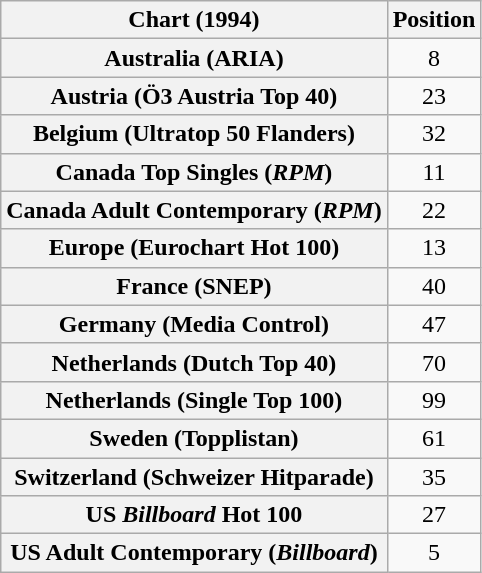<table class="wikitable sortable plainrowheaders" style="text-align:center">
<tr>
<th>Chart (1994)</th>
<th>Position</th>
</tr>
<tr>
<th scope="row">Australia (ARIA)</th>
<td>8</td>
</tr>
<tr>
<th scope="row">Austria (Ö3 Austria Top 40)</th>
<td>23</td>
</tr>
<tr>
<th scope="row">Belgium (Ultratop 50 Flanders)</th>
<td>32</td>
</tr>
<tr>
<th scope="row">Canada Top Singles (<em>RPM</em>)</th>
<td>11</td>
</tr>
<tr>
<th scope="row">Canada Adult Contemporary (<em>RPM</em>)</th>
<td>22</td>
</tr>
<tr>
<th scope="row">Europe (Eurochart Hot 100)</th>
<td>13</td>
</tr>
<tr>
<th scope="row">France (SNEP)</th>
<td>40</td>
</tr>
<tr>
<th scope="row">Germany (Media Control)</th>
<td>47</td>
</tr>
<tr>
<th scope="row">Netherlands (Dutch Top 40)</th>
<td>70</td>
</tr>
<tr>
<th scope="row">Netherlands (Single Top 100)</th>
<td>99</td>
</tr>
<tr>
<th scope="row">Sweden (Topplistan)</th>
<td>61</td>
</tr>
<tr>
<th scope="row">Switzerland (Schweizer Hitparade)</th>
<td>35</td>
</tr>
<tr>
<th scope="row">US <em>Billboard</em> Hot 100</th>
<td>27</td>
</tr>
<tr>
<th scope="row">US Adult Contemporary (<em>Billboard</em>)</th>
<td>5</td>
</tr>
</table>
